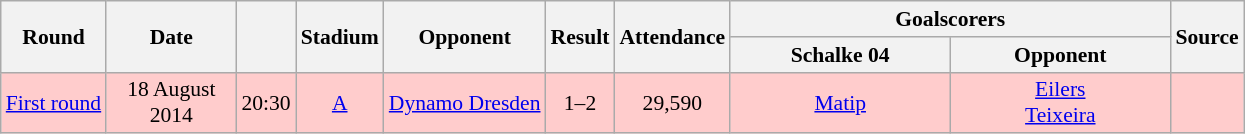<table class="wikitable" Style="text-align: center;font-size:90%">
<tr>
<th rowspan="2">Round</th>
<th rowspan="2" style="width:80px">Date</th>
<th rowspan="2"></th>
<th rowspan="2">Stadium</th>
<th rowspan="2">Opponent</th>
<th rowspan="2">Result</th>
<th rowspan="2">Attendance</th>
<th colspan="2">Goalscorers</th>
<th rowspan="2">Source</th>
</tr>
<tr>
<th style="width:140px">Schalke 04</th>
<th style="width:140px">Opponent</th>
</tr>
<tr style="background:#fcc">
<td><a href='#'>First round</a></td>
<td>18 August 2014</td>
<td>20:30</td>
<td><a href='#'>A</a></td>
<td><a href='#'>Dynamo Dresden</a></td>
<td>1–2</td>
<td>29,590</td>
<td><a href='#'>Matip</a> </td>
<td><a href='#'>Eilers</a>  <br> <a href='#'>Teixeira</a> </td>
<td></td>
</tr>
</table>
